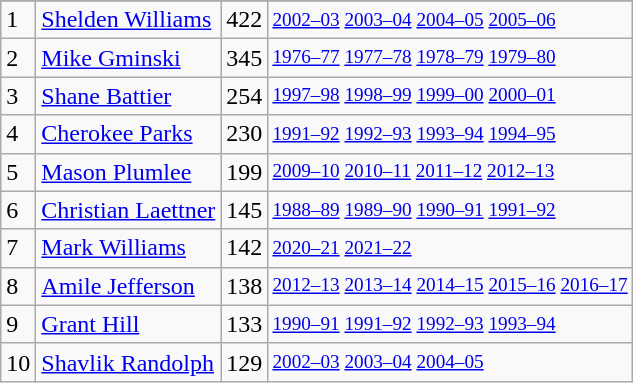<table class="wikitable">
<tr>
</tr>
<tr>
<td>1</td>
<td><a href='#'>Shelden Williams</a></td>
<td>422</td>
<td style="font-size:80%;"><a href='#'>2002–03</a> <a href='#'>2003–04</a> <a href='#'>2004–05</a> <a href='#'>2005–06</a></td>
</tr>
<tr>
<td>2</td>
<td><a href='#'>Mike Gminski</a></td>
<td>345</td>
<td style="font-size:80%;"><a href='#'>1976–77</a> <a href='#'>1977–78</a> <a href='#'>1978–79</a> <a href='#'>1979–80</a></td>
</tr>
<tr>
<td>3</td>
<td><a href='#'>Shane Battier</a></td>
<td>254</td>
<td style="font-size:80%;"><a href='#'>1997–98</a> <a href='#'>1998–99</a> <a href='#'>1999–00</a> <a href='#'>2000–01</a></td>
</tr>
<tr>
<td>4</td>
<td><a href='#'>Cherokee Parks</a></td>
<td>230</td>
<td style="font-size:80%;"><a href='#'>1991–92</a> <a href='#'>1992–93</a> <a href='#'>1993–94</a> <a href='#'>1994–95</a></td>
</tr>
<tr>
<td>5</td>
<td><a href='#'>Mason Plumlee</a></td>
<td>199</td>
<td style="font-size:80%;"><a href='#'>2009–10</a> <a href='#'>2010–11</a> <a href='#'>2011–12</a> <a href='#'>2012–13</a></td>
</tr>
<tr>
<td>6</td>
<td><a href='#'>Christian Laettner</a></td>
<td>145</td>
<td style="font-size:80%;"><a href='#'>1988–89</a> <a href='#'>1989–90</a> <a href='#'>1990–91</a> <a href='#'>1991–92</a></td>
</tr>
<tr>
<td>7</td>
<td><a href='#'>Mark Williams</a></td>
<td>142</td>
<td style="font-size:80%;"><a href='#'>2020–21</a> <a href='#'>2021–22</a></td>
</tr>
<tr>
<td>8</td>
<td><a href='#'>Amile Jefferson</a></td>
<td>138</td>
<td style="font-size:80%;"><a href='#'>2012–13</a> <a href='#'>2013–14</a> <a href='#'>2014–15</a> <a href='#'>2015–16</a> <a href='#'>2016–17</a></td>
</tr>
<tr>
<td>9</td>
<td><a href='#'>Grant Hill</a></td>
<td>133</td>
<td style="font-size:80%;"><a href='#'>1990–91</a> <a href='#'>1991–92</a> <a href='#'>1992–93</a> <a href='#'>1993–94</a></td>
</tr>
<tr>
<td>10</td>
<td><a href='#'>Shavlik Randolph</a></td>
<td>129</td>
<td style="font-size:80%;"><a href='#'>2002–03</a> <a href='#'>2003–04</a> <a href='#'>2004–05</a></td>
</tr>
</table>
